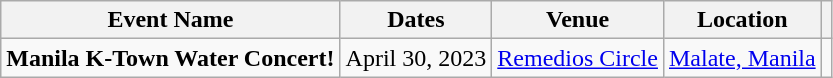<table class="wikitable">
<tr>
<th>Event Name</th>
<th>Dates</th>
<th>Venue</th>
<th>Location</th>
<th></th>
</tr>
<tr>
<td><strong>Manila K-Town Water Concert!</strong></td>
<td>April 30, 2023</td>
<td><a href='#'>Remedios Circle</a></td>
<td><a href='#'>Malate, Manila</a></td>
<td></td>
</tr>
</table>
